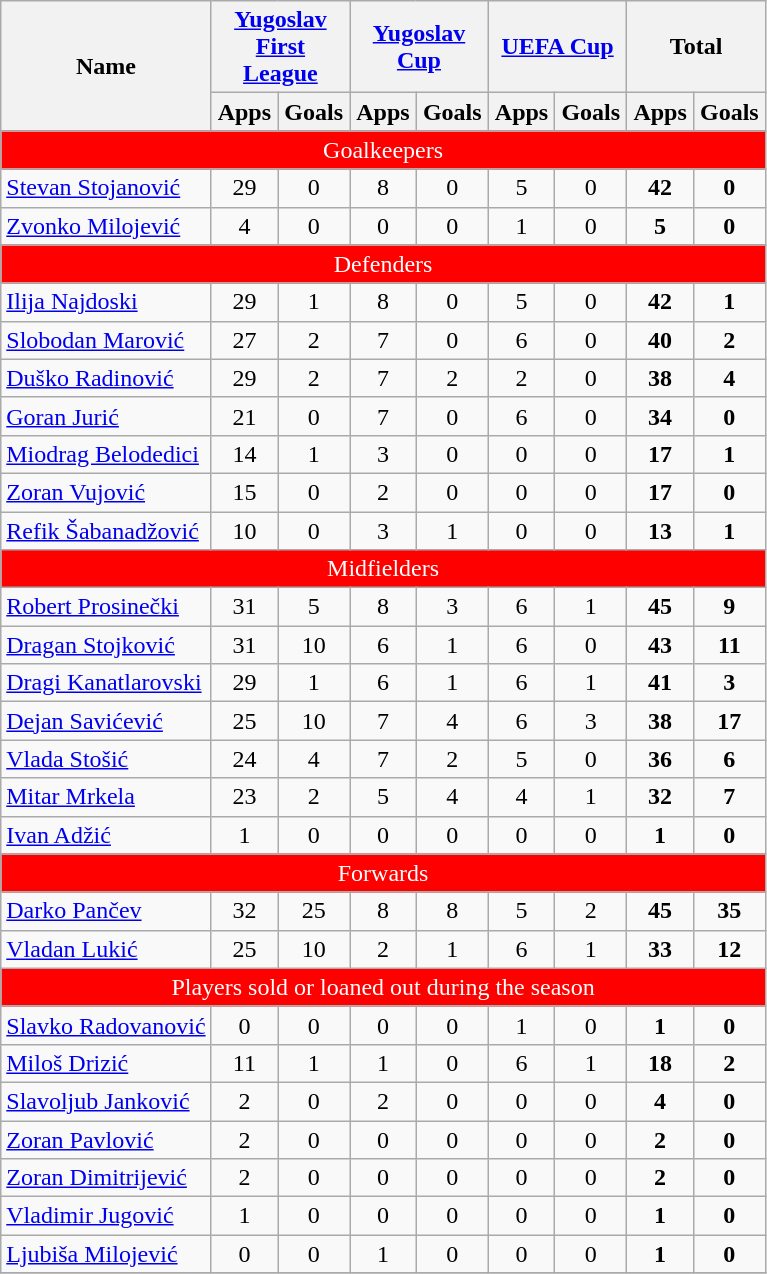<table class="wikitable" style="text-align:center">
<tr>
<th rowspan="2">Name</th>
<th colspan="2" width="85"><a href='#'>Yugoslav First League</a></th>
<th colspan="2" width="85"><a href='#'>Yugoslav Cup</a></th>
<th colspan="2" width="85"><a href='#'>UEFA Cup</a></th>
<th colspan="2" width="85">Total</th>
</tr>
<tr>
<th>Apps</th>
<th>Goals</th>
<th>Apps</th>
<th>Goals</th>
<th>Apps</th>
<th>Goals</th>
<th>Apps</th>
<th>Goals</th>
</tr>
<tr>
<td style="background: red;color:white" align=center colspan="15">Goalkeepers</td>
</tr>
<tr>
<td align="left"> <a href='#'>Stevan Stojanović</a></td>
<td>29</td>
<td>0</td>
<td>8</td>
<td>0</td>
<td>5</td>
<td>0</td>
<td><strong>42</strong></td>
<td><strong>0</strong></td>
</tr>
<tr>
<td align="left"> <a href='#'>Zvonko Milojević</a></td>
<td>4</td>
<td>0</td>
<td>0</td>
<td>0</td>
<td>1</td>
<td>0</td>
<td><strong>5</strong></td>
<td><strong>0</strong></td>
</tr>
<tr>
<td align=center colspan="15" style="background: red;color:white">Defenders</td>
</tr>
<tr>
<td align="left"> <a href='#'>Ilija Najdoski</a></td>
<td>29</td>
<td>1</td>
<td>8</td>
<td>0</td>
<td>5</td>
<td>0</td>
<td><strong>42</strong></td>
<td><strong>1</strong></td>
</tr>
<tr>
<td align="left"> <a href='#'>Slobodan Marović</a></td>
<td>27</td>
<td>2</td>
<td>7</td>
<td>0</td>
<td>6</td>
<td>0</td>
<td><strong>40</strong></td>
<td><strong>2</strong></td>
</tr>
<tr>
<td align="left"> <a href='#'>Duško Radinović</a></td>
<td>29</td>
<td>2</td>
<td>7</td>
<td>2</td>
<td>2</td>
<td>0</td>
<td><strong>38</strong></td>
<td><strong>4</strong></td>
</tr>
<tr>
<td align="left"> <a href='#'>Goran Jurić</a></td>
<td>21</td>
<td>0</td>
<td>7</td>
<td>0</td>
<td>6</td>
<td>0</td>
<td><strong>34</strong></td>
<td><strong>0</strong></td>
</tr>
<tr>
<td align="left"> <a href='#'>Miodrag Belodedici</a></td>
<td>14</td>
<td>1</td>
<td>3</td>
<td>0</td>
<td>0</td>
<td>0</td>
<td><strong>17</strong></td>
<td><strong>1</strong></td>
</tr>
<tr>
<td align="left"> <a href='#'>Zoran Vujović</a></td>
<td>15</td>
<td>0</td>
<td>2</td>
<td>0</td>
<td>0</td>
<td>0</td>
<td><strong>17</strong></td>
<td><strong>0</strong></td>
</tr>
<tr>
<td align="left"> <a href='#'>Refik Šabanadžović</a></td>
<td>10</td>
<td>0</td>
<td>3</td>
<td>1</td>
<td>0</td>
<td>0</td>
<td><strong>13</strong></td>
<td><strong>1</strong></td>
</tr>
<tr>
<td align=center colspan="15" style="background: red;color:white">Midfielders</td>
</tr>
<tr>
<td align="left"> <a href='#'>Robert Prosinečki</a></td>
<td>31</td>
<td>5</td>
<td>8</td>
<td>3</td>
<td>6</td>
<td>1</td>
<td><strong>45</strong></td>
<td><strong>9</strong></td>
</tr>
<tr>
<td align="left"> <a href='#'>Dragan Stojković</a></td>
<td>31</td>
<td>10</td>
<td>6</td>
<td>1</td>
<td>6</td>
<td>0</td>
<td><strong>43</strong></td>
<td><strong>11</strong></td>
</tr>
<tr>
<td align="left"> <a href='#'>Dragi Kanatlarovski</a></td>
<td>29</td>
<td>1</td>
<td>6</td>
<td>1</td>
<td>6</td>
<td>1</td>
<td><strong>41</strong></td>
<td><strong>3</strong></td>
</tr>
<tr>
<td align="left"> <a href='#'>Dejan Savićević</a></td>
<td>25</td>
<td>10</td>
<td>7</td>
<td>4</td>
<td>6</td>
<td>3</td>
<td><strong>38</strong></td>
<td><strong>17</strong></td>
</tr>
<tr>
<td align="left"> <a href='#'>Vlada Stošić</a></td>
<td>24</td>
<td>4</td>
<td>7</td>
<td>2</td>
<td>5</td>
<td>0</td>
<td><strong>36</strong></td>
<td><strong>6</strong></td>
</tr>
<tr>
<td align="left"> <a href='#'>Mitar Mrkela</a></td>
<td>23</td>
<td>2</td>
<td>5</td>
<td>4</td>
<td>4</td>
<td>1</td>
<td><strong>32</strong></td>
<td><strong>7</strong></td>
</tr>
<tr>
<td align="left"> <a href='#'>Ivan Adžić</a></td>
<td>1</td>
<td>0</td>
<td>0</td>
<td>0</td>
<td>0</td>
<td>0</td>
<td><strong>1</strong></td>
<td><strong>0</strong></td>
</tr>
<tr>
<td align=center colspan="15" style="background: red;color:white">Forwards</td>
</tr>
<tr>
<td align="left"> <a href='#'>Darko Pančev</a></td>
<td>32</td>
<td>25</td>
<td>8</td>
<td>8</td>
<td>5</td>
<td>2</td>
<td><strong>45</strong></td>
<td><strong>35</strong></td>
</tr>
<tr>
<td align="left"> <a href='#'>Vladan Lukić</a></td>
<td>25</td>
<td>10</td>
<td>2</td>
<td>1</td>
<td>6</td>
<td>1</td>
<td><strong>33</strong></td>
<td><strong>12</strong></td>
</tr>
<tr>
<td align=center colspan="15" style="background: red;color:white">Players sold or loaned out during the season</td>
</tr>
<tr>
<td align="left"> <a href='#'>Slavko Radovanović</a></td>
<td>0</td>
<td>0</td>
<td>0</td>
<td>0</td>
<td>1</td>
<td>0</td>
<td><strong>1</strong></td>
<td><strong>0</strong></td>
</tr>
<tr>
<td align="left"> <a href='#'>Miloš Drizić</a></td>
<td>11</td>
<td>1</td>
<td>1</td>
<td>0</td>
<td>6</td>
<td>1</td>
<td><strong>18</strong></td>
<td><strong>2</strong></td>
</tr>
<tr>
<td align="left"> <a href='#'>Slavoljub Janković</a></td>
<td>2</td>
<td>0</td>
<td>2</td>
<td>0</td>
<td>0</td>
<td>0</td>
<td><strong>4</strong></td>
<td><strong>0</strong></td>
</tr>
<tr>
<td align="left"> <a href='#'>Zoran Pavlović</a></td>
<td>2</td>
<td>0</td>
<td>0</td>
<td>0</td>
<td>0</td>
<td>0</td>
<td><strong>2</strong></td>
<td><strong>0</strong></td>
</tr>
<tr>
<td align="left"> <a href='#'>Zoran Dimitrijević</a></td>
<td>2</td>
<td>0</td>
<td>0</td>
<td>0</td>
<td>0</td>
<td>0</td>
<td><strong>2</strong></td>
<td><strong>0</strong></td>
</tr>
<tr>
<td align="left"> <a href='#'>Vladimir Jugović</a></td>
<td>1</td>
<td>0</td>
<td>0</td>
<td>0</td>
<td>0</td>
<td>0</td>
<td><strong>1</strong></td>
<td><strong>0</strong></td>
</tr>
<tr>
<td align="left"> <a href='#'>Ljubiša Milojević</a></td>
<td>0</td>
<td>0</td>
<td>1</td>
<td>0</td>
<td>0</td>
<td>0</td>
<td><strong>1</strong></td>
<td><strong>0</strong></td>
</tr>
<tr>
</tr>
</table>
